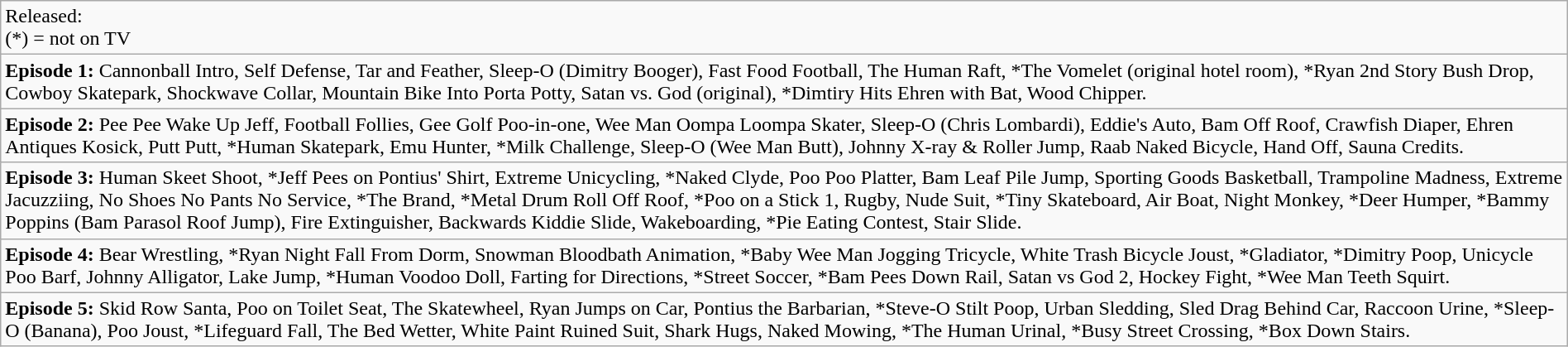<table class="wikitable" width=100%>
<tr>
<td align=left>Released: <br>(*) = not on TV</td>
</tr>
<tr>
<td align=left><strong>Episode 1:</strong> Cannonball Intro, Self Defense, Tar and Feather, Sleep-O (Dimitry Booger), Fast Food Football, The Human Raft, *The Vomelet (original hotel room), *Ryan 2nd Story Bush Drop, Cowboy Skatepark, Shockwave Collar, Mountain Bike Into Porta Potty, Satan vs. God (original), *Dimtiry Hits Ehren with Bat, Wood Chipper.</td>
</tr>
<tr>
<td align=left><strong>Episode 2:</strong> Pee Pee Wake Up Jeff, Football Follies, Gee Golf Poo-in-one, Wee Man Oompa Loompa Skater, Sleep-O (Chris Lombardi), Eddie's Auto, Bam Off Roof, Crawfish Diaper, Ehren Antiques Kosick, Putt Putt, *Human Skatepark, Emu Hunter, *Milk Challenge, Sleep-O (Wee Man Butt), Johnny X-ray & Roller Jump, Raab Naked Bicycle, Hand Off, Sauna Credits.</td>
</tr>
<tr>
<td align=left><strong>Episode 3:</strong> Human Skeet Shoot, *Jeff Pees on Pontius' Shirt, Extreme Unicycling, *Naked Clyde, Poo Poo Platter, Bam Leaf Pile Jump, Sporting Goods Basketball, Trampoline Madness, Extreme Jacuzziing, No Shoes No Pants No Service, *The Brand, *Metal Drum Roll Off Roof, *Poo on a Stick 1, Rugby, Nude Suit, *Tiny Skateboard, Air Boat, Night Monkey, *Deer Humper, *Bammy Poppins (Bam Parasol Roof Jump), Fire Extinguisher, Backwards Kiddie Slide, Wakeboarding, *Pie Eating Contest, Stair Slide.</td>
</tr>
<tr>
<td align=left><strong>Episode 4:</strong> Bear Wrestling, *Ryan Night Fall From Dorm, Snowman Bloodbath Animation, *Baby Wee Man Jogging Tricycle, White Trash Bicycle Joust, *Gladiator, *Dimitry Poop, Unicycle Poo Barf, Johnny Alligator, Lake Jump, *Human Voodoo Doll, Farting for Directions, *Street Soccer, *Bam Pees Down Rail, Satan vs God 2, Hockey Fight, *Wee Man Teeth Squirt.</td>
</tr>
<tr>
<td align=left><strong>Episode 5:</strong> Skid Row Santa, Poo on Toilet Seat, The Skatewheel, Ryan Jumps on Car, Pontius the Barbarian, *Steve-O Stilt Poop, Urban Sledding, Sled Drag Behind Car, Raccoon Urine, *Sleep-O (Banana), Poo Joust, *Lifeguard Fall, The Bed Wetter, White Paint Ruined Suit, Shark Hugs, Naked Mowing, *The Human Urinal, *Busy Street Crossing, *Box Down Stairs.</td>
</tr>
</table>
